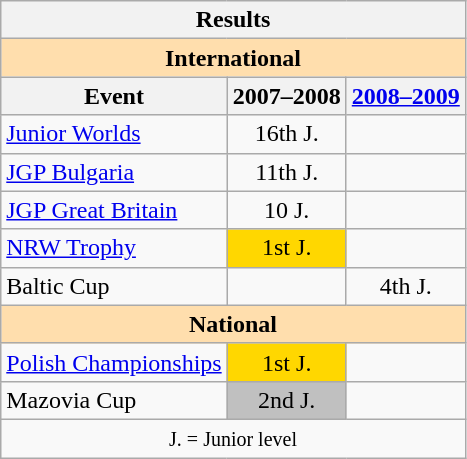<table class="wikitable" style="text-align:center">
<tr>
<th colspan=3 align=center><strong>Results</strong></th>
</tr>
<tr>
<th style="background-color: #ffdead; " colspan=3 align=center><strong>International</strong></th>
</tr>
<tr>
<th>Event</th>
<th>2007–2008</th>
<th><a href='#'>2008–2009</a></th>
</tr>
<tr>
<td align=left><a href='#'>Junior Worlds</a></td>
<td>16th J.</td>
<td></td>
</tr>
<tr>
<td align=left><a href='#'>JGP Bulgaria</a></td>
<td>11th J.</td>
<td></td>
</tr>
<tr>
<td align=left><a href='#'>JGP Great Britain</a></td>
<td>10 J.</td>
<td></td>
</tr>
<tr>
<td align=left><a href='#'>NRW Trophy</a></td>
<td bgcolor=gold>1st J.</td>
<td></td>
</tr>
<tr>
<td align=left>Baltic Cup</td>
<td></td>
<td>4th J.</td>
</tr>
<tr>
<th style="background-color: #ffdead; " colspan=3 align=center><strong>National</strong></th>
</tr>
<tr>
<td align=left><a href='#'>Polish Championships</a></td>
<td bgcolor=gold>1st J.</td>
<td></td>
</tr>
<tr>
<td align=left>Mazovia Cup</td>
<td bgcolor=silver>2nd J.</td>
<td></td>
</tr>
<tr>
<td colspan=3 align=center><small> J. = Junior level </small></td>
</tr>
</table>
